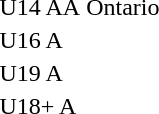<table>
<tr>
<td>U14 AA</td>
<td>    Ontario</td>
<td></td>
<td></td>
</tr>
<tr>
<td>U16 A</td>
<td></td>
<td></td>
<td></td>
</tr>
<tr>
<td>U19 A</td>
<td></td>
<td></td>
<td></td>
</tr>
<tr>
<td>U18+ A</td>
<td></td>
<td></td>
<td></td>
</tr>
</table>
